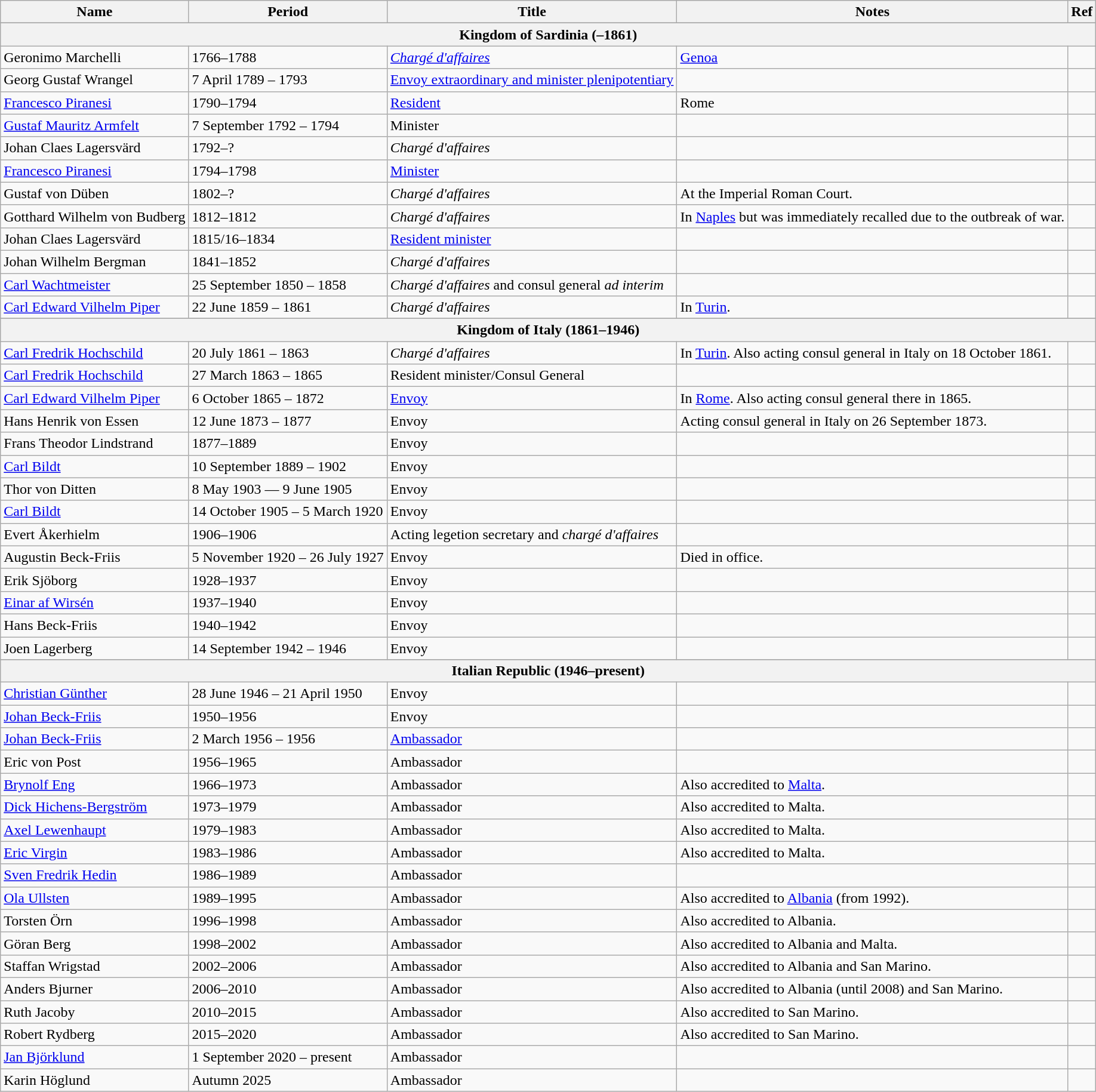<table class="wikitable">
<tr>
<th>Name</th>
<th>Period</th>
<th>Title</th>
<th>Notes</th>
<th>Ref</th>
</tr>
<tr>
</tr>
<tr style="text-align:center;">
<th colspan=5>Kingdom of Sardinia (–1861)</th>
</tr>
<tr>
<td>Geronimo Marchelli</td>
<td>1766–1788</td>
<td><em><a href='#'>Chargé d'affaires</a></em></td>
<td><a href='#'>Genoa</a></td>
<td></td>
</tr>
<tr>
<td>Georg Gustaf Wrangel</td>
<td>7 April 1789 – 1793</td>
<td><a href='#'>Envoy extraordinary and minister plenipotentiary</a></td>
<td></td>
<td></td>
</tr>
<tr>
<td><a href='#'>Francesco Piranesi</a></td>
<td>1790–1794</td>
<td><a href='#'>Resident</a></td>
<td>Rome</td>
<td></td>
</tr>
<tr>
<td><a href='#'>Gustaf Mauritz Armfelt</a></td>
<td>7 September 1792 – 1794</td>
<td>Minister</td>
<td></td>
<td></td>
</tr>
<tr>
<td>Johan Claes Lagersvärd</td>
<td>1792–?</td>
<td><em>Chargé d'affaires</em></td>
<td></td>
<td></td>
</tr>
<tr>
<td><a href='#'>Francesco Piranesi</a></td>
<td>1794–1798</td>
<td><a href='#'>Minister</a></td>
<td></td>
<td></td>
</tr>
<tr>
<td>Gustaf von Düben</td>
<td>1802–?</td>
<td><em>Chargé d'affaires</em></td>
<td>At the Imperial Roman Court.</td>
<td></td>
</tr>
<tr>
<td>Gotthard Wilhelm von Budberg</td>
<td>1812–1812</td>
<td><em>Chargé d'affaires</em></td>
<td>In <a href='#'>Naples</a> but was immediately recalled due to the outbreak of war.</td>
<td></td>
</tr>
<tr>
<td>Johan Claes Lagersvärd</td>
<td>1815/16–1834</td>
<td><a href='#'>Resident minister</a></td>
<td></td>
<td></td>
</tr>
<tr>
<td>Johan Wilhelm Bergman</td>
<td>1841–1852</td>
<td><em>Chargé d'affaires</em></td>
<td></td>
<td></td>
</tr>
<tr>
<td><a href='#'>Carl Wachtmeister</a></td>
<td>25 September 1850 – 1858</td>
<td><em>Chargé d'affaires</em> and consul general <em>ad interim</em></td>
<td></td>
<td></td>
</tr>
<tr>
<td><a href='#'>Carl Edward Vilhelm Piper</a></td>
<td>22 June 1859 – 1861</td>
<td><em>Chargé d'affaires</em></td>
<td>In <a href='#'>Turin</a>.</td>
<td></td>
</tr>
<tr>
</tr>
<tr style="text-align:center;">
<th colspan=5>Kingdom of Italy (1861–1946)</th>
</tr>
<tr>
<td><a href='#'>Carl Fredrik Hochschild</a></td>
<td>20 July 1861 – 1863</td>
<td><em>Chargé d'affaires</em></td>
<td>In <a href='#'>Turin</a>. Also acting consul general in Italy on 18 October 1861.</td>
<td></td>
</tr>
<tr>
<td><a href='#'>Carl Fredrik Hochschild</a></td>
<td>27 March 1863 – 1865</td>
<td>Resident minister/Consul General</td>
<td></td>
<td></td>
</tr>
<tr>
<td><a href='#'>Carl Edward Vilhelm Piper</a></td>
<td>6 October 1865 – 1872</td>
<td><a href='#'>Envoy</a></td>
<td>In <a href='#'>Rome</a>. Also acting consul general there in 1865.</td>
<td></td>
</tr>
<tr>
<td>Hans Henrik von Essen</td>
<td>12 June 1873 – 1877</td>
<td>Envoy</td>
<td>Acting consul general in Italy on 26 September 1873.</td>
<td></td>
</tr>
<tr>
<td>Frans Theodor Lindstrand</td>
<td>1877–1889</td>
<td>Envoy</td>
<td></td>
<td></td>
</tr>
<tr>
<td><a href='#'>Carl Bildt</a></td>
<td>10 September 1889 – 1902</td>
<td>Envoy</td>
<td></td>
<td></td>
</tr>
<tr>
<td>Thor von Ditten</td>
<td>8 May 1903 — 9 June 1905</td>
<td>Envoy</td>
<td></td>
<td></td>
</tr>
<tr>
<td><a href='#'>Carl Bildt</a></td>
<td>14 October 1905 – 5 March 1920</td>
<td>Envoy</td>
<td></td>
<td></td>
</tr>
<tr>
<td>Evert Åkerhielm</td>
<td>1906–1906</td>
<td>Acting legetion secretary and <em>chargé d'affaires</em></td>
<td></td>
<td></td>
</tr>
<tr>
<td>Augustin Beck-Friis</td>
<td>5 November 1920 – 26 July 1927</td>
<td>Envoy</td>
<td>Died in office.</td>
<td></td>
</tr>
<tr>
<td>Erik Sjöborg</td>
<td>1928–1937</td>
<td>Envoy</td>
<td></td>
<td></td>
</tr>
<tr>
<td><a href='#'>Einar af Wirsén</a></td>
<td>1937–1940</td>
<td>Envoy</td>
<td></td>
<td></td>
</tr>
<tr>
<td>Hans Beck-Friis</td>
<td>1940–1942</td>
<td>Envoy</td>
<td></td>
<td></td>
</tr>
<tr>
<td>Joen Lagerberg</td>
<td>14 September 1942 – 1946</td>
<td>Envoy</td>
<td></td>
<td></td>
</tr>
<tr>
</tr>
<tr style="text-align:center;">
<th colspan=5>Italian Republic (1946–present)</th>
</tr>
<tr>
<td><a href='#'>Christian Günther</a></td>
<td>28 June 1946 – 21 April 1950</td>
<td>Envoy</td>
<td></td>
<td></td>
</tr>
<tr>
<td><a href='#'>Johan Beck-Friis</a></td>
<td>1950–1956</td>
<td>Envoy</td>
<td></td>
<td></td>
</tr>
<tr>
<td><a href='#'>Johan Beck-Friis</a></td>
<td>2 March 1956 – 1956</td>
<td><a href='#'>Ambassador</a></td>
<td></td>
<td></td>
</tr>
<tr>
<td>Eric von Post</td>
<td>1956–1965</td>
<td>Ambassador</td>
<td></td>
<td></td>
</tr>
<tr>
<td><a href='#'>Brynolf Eng</a></td>
<td>1966–1973</td>
<td>Ambassador</td>
<td>Also accredited to <a href='#'>Malta</a>.</td>
<td></td>
</tr>
<tr>
<td><a href='#'>Dick Hichens-Bergström</a></td>
<td>1973–1979</td>
<td>Ambassador</td>
<td>Also accredited to Malta.</td>
<td></td>
</tr>
<tr>
<td><a href='#'>Axel Lewenhaupt</a></td>
<td>1979–1983</td>
<td>Ambassador</td>
<td>Also accredited to Malta.</td>
<td></td>
</tr>
<tr>
<td><a href='#'>Eric Virgin</a></td>
<td>1983–1986</td>
<td>Ambassador</td>
<td>Also accredited to Malta.</td>
<td></td>
</tr>
<tr>
<td><a href='#'>Sven Fredrik Hedin</a></td>
<td>1986–1989</td>
<td>Ambassador</td>
<td></td>
<td></td>
</tr>
<tr>
<td><a href='#'>Ola Ullsten</a></td>
<td>1989–1995</td>
<td>Ambassador</td>
<td>Also accredited to <a href='#'>Albania</a> (from 1992).</td>
<td></td>
</tr>
<tr>
<td>Torsten Örn</td>
<td>1996–1998</td>
<td>Ambassador</td>
<td>Also accredited to Albania.</td>
<td></td>
</tr>
<tr>
<td>Göran Berg</td>
<td>1998–2002</td>
<td>Ambassador</td>
<td>Also accredited to Albania and Malta.</td>
<td></td>
</tr>
<tr>
<td>Staffan Wrigstad</td>
<td>2002–2006</td>
<td>Ambassador</td>
<td>Also accredited to Albania and San Marino.</td>
<td></td>
</tr>
<tr>
<td>Anders Bjurner</td>
<td>2006–2010</td>
<td>Ambassador</td>
<td>Also accredited to Albania (until 2008) and San Marino.</td>
<td></td>
</tr>
<tr>
<td>Ruth Jacoby</td>
<td>2010–2015</td>
<td>Ambassador</td>
<td>Also accredited to San Marino.</td>
<td></td>
</tr>
<tr>
<td>Robert Rydberg</td>
<td>2015–2020</td>
<td>Ambassador</td>
<td>Also accredited to San Marino.</td>
<td></td>
</tr>
<tr>
<td><a href='#'>Jan Björklund</a></td>
<td>1 September 2020 – present</td>
<td>Ambassador</td>
<td></td>
<td></td>
</tr>
<tr>
<td>Karin Höglund</td>
<td>Autumn 2025</td>
<td>Ambassador</td>
<td></td>
<td></td>
</tr>
</table>
